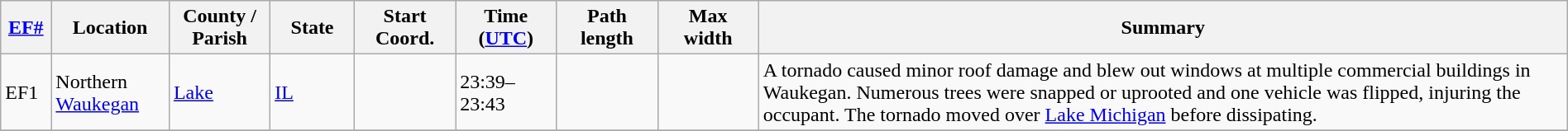<table class="wikitable sortable" style="width:100%;">
<tr>
<th scope="col"  style="width:3%; text-align:center;"><a href='#'>EF#</a></th>
<th scope="col"  style="width:7%; text-align:center;" class="unsortable">Location</th>
<th scope="col"  style="width:6%; text-align:center;" class="unsortable">County / Parish</th>
<th scope="col"  style="width:5%; text-align:center;">State</th>
<th scope="col"  style="width:6%; text-align:center;">Start Coord.</th>
<th scope="col"  style="width:6%; text-align:center;">Time (<a href='#'>UTC</a>)</th>
<th scope="col"  style="width:6%; text-align:center;">Path length</th>
<th scope="col"  style="width:6%; text-align:center;">Max width</th>
<th scope="col" class="unsortable" style="width:48%; text-align:center;">Summary</th>
</tr>
<tr>
<td bgcolor=>EF1</td>
<td>Northern <a href='#'>Waukegan</a></td>
<td><a href='#'>Lake</a></td>
<td><a href='#'>IL</a></td>
<td></td>
<td>23:39–23:43</td>
<td></td>
<td></td>
<td>A tornado caused minor roof damage and blew out windows at multiple commercial buildings in Waukegan. Numerous trees were snapped or uprooted and one vehicle was flipped, injuring the occupant. The tornado moved over <a href='#'>Lake Michigan</a> before dissipating.</td>
</tr>
<tr>
</tr>
</table>
